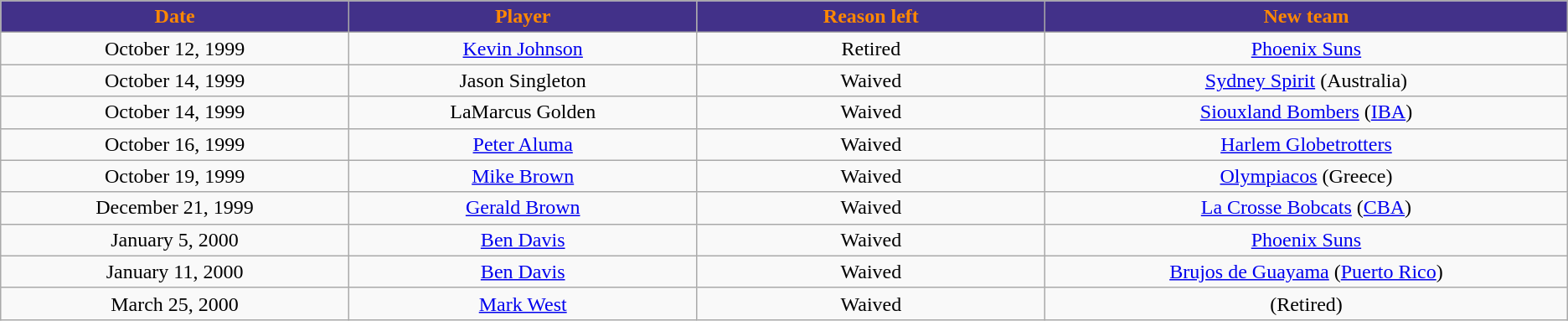<table class="wikitable sortable sortable">
<tr>
<th style="background:#423189; color:#FF8800" width="10%">Date</th>
<th style="background:#423189; color:#FF8800" width="10%">Player</th>
<th style="background:#423189; color:#FF8800" width="10%">Reason left</th>
<th style="background:#423189; color:#FF8800" width="15%">New team</th>
</tr>
<tr style="text-align: center">
<td>October 12, 1999</td>
<td><a href='#'>Kevin Johnson</a></td>
<td>Retired</td>
<td><a href='#'>Phoenix Suns</a></td>
</tr>
<tr style="text-align: center">
<td>October 14, 1999</td>
<td>Jason Singleton</td>
<td>Waived</td>
<td><a href='#'>Sydney Spirit</a> (Australia)</td>
</tr>
<tr style="text-align: center">
<td>October 14, 1999</td>
<td>LaMarcus Golden</td>
<td>Waived</td>
<td><a href='#'>Siouxland Bombers</a> (<a href='#'>IBA</a>)</td>
</tr>
<tr style="text-align: center">
<td>October 16, 1999</td>
<td><a href='#'>Peter Aluma</a></td>
<td>Waived</td>
<td><a href='#'>Harlem Globetrotters</a></td>
</tr>
<tr style="text-align: center">
<td>October 19, 1999</td>
<td><a href='#'>Mike Brown</a></td>
<td>Waived</td>
<td><a href='#'>Olympiacos</a> (Greece)</td>
</tr>
<tr style="text-align: center">
<td>December 21, 1999</td>
<td><a href='#'>Gerald Brown</a></td>
<td>Waived</td>
<td><a href='#'>La Crosse Bobcats</a> (<a href='#'>CBA</a>)</td>
</tr>
<tr style="text-align: center">
<td>January 5, 2000</td>
<td><a href='#'>Ben Davis</a></td>
<td>Waived</td>
<td><a href='#'>Phoenix Suns</a></td>
</tr>
<tr style="text-align: center">
<td>January 11, 2000</td>
<td><a href='#'>Ben Davis</a></td>
<td>Waived</td>
<td><a href='#'>Brujos de Guayama</a> (<a href='#'>Puerto Rico</a>)</td>
</tr>
<tr style="text-align: center">
<td>March 25, 2000</td>
<td><a href='#'>Mark West</a></td>
<td>Waived</td>
<td> (Retired)</td>
</tr>
</table>
